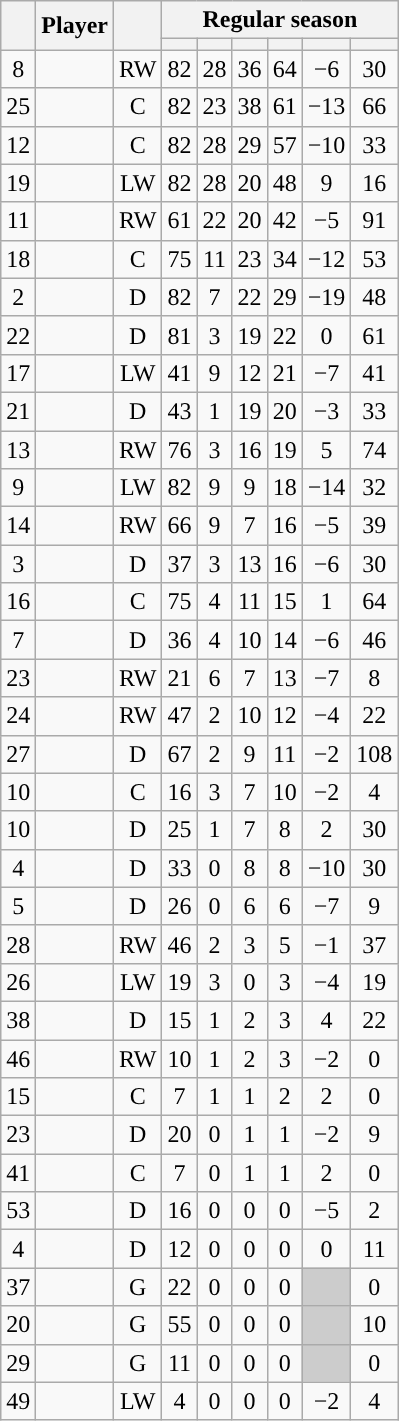<table class="wikitable sortable plainrowheaders" style="text-align:center;">
<tr>
<th scope="col" data-sort-type="number" rowspan="2"></th>
<th scope="col" rowspan="2">Player</th>
<th scope="col" rowspan="2"></th>
<th scope=colgroup colspan=6>Regular season</th>
</tr>
<tr>
<th scope="col" data-sort-type="number"></th>
<th scope="col" data-sort-type="number"></th>
<th scope="col" data-sort-type="number"></th>
<th scope="col" data-sort-type="number"></th>
<th scope="col" data-sort-type="number"></th>
<th scope="col" data-sort-type="number"></th>
</tr>
<tr>
<td scope="row">8</td>
<td align="left"></td>
<td>RW</td>
<td>82</td>
<td>28</td>
<td>36</td>
<td>64</td>
<td>−6</td>
<td>30</td>
</tr>
<tr>
<td scope="row">25</td>
<td align="left"></td>
<td>C</td>
<td>82</td>
<td>23</td>
<td>38</td>
<td>61</td>
<td>−13</td>
<td>66</td>
</tr>
<tr>
<td scope="row">12</td>
<td align="left"></td>
<td>C</td>
<td>82</td>
<td>28</td>
<td>29</td>
<td>57</td>
<td>−10</td>
<td>33</td>
</tr>
<tr>
<td scope="row">19</td>
<td align="left"></td>
<td>LW</td>
<td>82</td>
<td>28</td>
<td>20</td>
<td>48</td>
<td>9</td>
<td>16</td>
</tr>
<tr>
<td scope="row">11</td>
<td align="left"></td>
<td>RW</td>
<td>61</td>
<td>22</td>
<td>20</td>
<td>42</td>
<td>−5</td>
<td>91</td>
</tr>
<tr>
<td scope="row">18</td>
<td align="left"></td>
<td>C</td>
<td>75</td>
<td>11</td>
<td>23</td>
<td>34</td>
<td>−12</td>
<td>53</td>
</tr>
<tr>
<td scope="row">2</td>
<td align="left"></td>
<td>D</td>
<td>82</td>
<td>7</td>
<td>22</td>
<td>29</td>
<td>−19</td>
<td>48</td>
</tr>
<tr>
<td scope="row">22</td>
<td align="left"></td>
<td>D</td>
<td>81</td>
<td>3</td>
<td>19</td>
<td>22</td>
<td>0</td>
<td>61</td>
</tr>
<tr>
<td scope="row">17</td>
<td align="left"></td>
<td>LW</td>
<td>41</td>
<td>9</td>
<td>12</td>
<td>21</td>
<td>−7</td>
<td>41</td>
</tr>
<tr>
<td scope="row">21</td>
<td align="left"></td>
<td>D</td>
<td>43</td>
<td>1</td>
<td>19</td>
<td>20</td>
<td>−3</td>
<td>33</td>
</tr>
<tr>
<td scope="row">13</td>
<td align="left"></td>
<td>RW</td>
<td>76</td>
<td>3</td>
<td>16</td>
<td>19</td>
<td>5</td>
<td>74</td>
</tr>
<tr>
<td scope="row">9</td>
<td align="left"></td>
<td>LW</td>
<td>82</td>
<td>9</td>
<td>9</td>
<td>18</td>
<td>−14</td>
<td>32</td>
</tr>
<tr>
<td scope="row">14</td>
<td align="left"></td>
<td>RW</td>
<td>66</td>
<td>9</td>
<td>7</td>
<td>16</td>
<td>−5</td>
<td>39</td>
</tr>
<tr>
<td scope="row">3</td>
<td align="left"></td>
<td>D</td>
<td>37</td>
<td>3</td>
<td>13</td>
<td>16</td>
<td>−6</td>
<td>30</td>
</tr>
<tr>
<td scope="row">16</td>
<td align="left"></td>
<td>C</td>
<td>75</td>
<td>4</td>
<td>11</td>
<td>15</td>
<td>1</td>
<td>64</td>
</tr>
<tr>
<td scope="row">7</td>
<td align="left"></td>
<td>D</td>
<td>36</td>
<td>4</td>
<td>10</td>
<td>14</td>
<td>−6</td>
<td>46</td>
</tr>
<tr>
<td scope="row">23</td>
<td align="left"></td>
<td>RW</td>
<td>21</td>
<td>6</td>
<td>7</td>
<td>13</td>
<td>−7</td>
<td>8</td>
</tr>
<tr>
<td scope="row">24</td>
<td align="left"></td>
<td>RW</td>
<td>47</td>
<td>2</td>
<td>10</td>
<td>12</td>
<td>−4</td>
<td>22</td>
</tr>
<tr>
<td scope="row">27</td>
<td align="left"></td>
<td>D</td>
<td>67</td>
<td>2</td>
<td>9</td>
<td>11</td>
<td>−2</td>
<td>108</td>
</tr>
<tr>
<td scope="row">10</td>
<td align="left"></td>
<td>C</td>
<td>16</td>
<td>3</td>
<td>7</td>
<td>10</td>
<td>−2</td>
<td>4</td>
</tr>
<tr>
<td scope="row">10</td>
<td align="left"></td>
<td>D</td>
<td>25</td>
<td>1</td>
<td>7</td>
<td>8</td>
<td>2</td>
<td>30</td>
</tr>
<tr>
<td scope="row">4</td>
<td align="left"></td>
<td>D</td>
<td>33</td>
<td>0</td>
<td>8</td>
<td>8</td>
<td>−10</td>
<td>30</td>
</tr>
<tr>
<td scope="row">5</td>
<td align="left"></td>
<td>D</td>
<td>26</td>
<td>0</td>
<td>6</td>
<td>6</td>
<td>−7</td>
<td>9</td>
</tr>
<tr>
<td scope="row">28</td>
<td align="left"></td>
<td>RW</td>
<td>46</td>
<td>2</td>
<td>3</td>
<td>5</td>
<td>−1</td>
<td>37</td>
</tr>
<tr>
<td scope="row">26</td>
<td align="left"></td>
<td>LW</td>
<td>19</td>
<td>3</td>
<td>0</td>
<td>3</td>
<td>−4</td>
<td>19</td>
</tr>
<tr>
<td scope="row">38</td>
<td align="left"></td>
<td>D</td>
<td>15</td>
<td>1</td>
<td>2</td>
<td>3</td>
<td>4</td>
<td>22</td>
</tr>
<tr>
<td scope="row">46</td>
<td align="left"></td>
<td>RW</td>
<td>10</td>
<td>1</td>
<td>2</td>
<td>3</td>
<td>−2</td>
<td>0</td>
</tr>
<tr>
<td scope="row">15</td>
<td align="left"></td>
<td>C</td>
<td>7</td>
<td>1</td>
<td>1</td>
<td>2</td>
<td>2</td>
<td>0</td>
</tr>
<tr>
<td scope="row">23</td>
<td align="left"></td>
<td>D</td>
<td>20</td>
<td>0</td>
<td>1</td>
<td>1</td>
<td>−2</td>
<td>9</td>
</tr>
<tr>
<td scope="row">41</td>
<td align="left"></td>
<td>C</td>
<td>7</td>
<td>0</td>
<td>1</td>
<td>1</td>
<td>2</td>
<td>0</td>
</tr>
<tr>
<td scope="row">53</td>
<td align="left"></td>
<td>D</td>
<td>16</td>
<td>0</td>
<td>0</td>
<td>0</td>
<td>−5</td>
<td>2</td>
</tr>
<tr>
<td scope="row">4</td>
<td align="left"></td>
<td>D</td>
<td>12</td>
<td>0</td>
<td>0</td>
<td>0</td>
<td>0</td>
<td>11</td>
</tr>
<tr>
<td scope="row">37</td>
<td align="left"></td>
<td>G</td>
<td>22</td>
<td>0</td>
<td>0</td>
<td>0</td>
<td style="background:#ccc"></td>
<td>0</td>
</tr>
<tr>
<td scope="row">20</td>
<td align="left"></td>
<td>G</td>
<td>55</td>
<td>0</td>
<td>0</td>
<td>0</td>
<td style="background:#ccc"></td>
<td>10</td>
</tr>
<tr>
<td scope="row">29</td>
<td align="left"></td>
<td>G</td>
<td>11</td>
<td>0</td>
<td>0</td>
<td>0</td>
<td style="background:#ccc"></td>
<td>0</td>
</tr>
<tr>
<td scope="row">49</td>
<td align="left"></td>
<td>LW</td>
<td>4</td>
<td>0</td>
<td>0</td>
<td>0</td>
<td>−2</td>
<td>4</td>
</tr>
</table>
